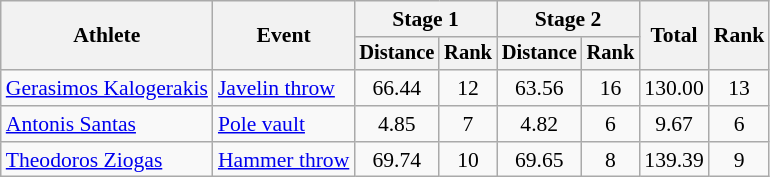<table class="wikitable" style="font-size:90%">
<tr>
<th rowspan=2>Athlete</th>
<th rowspan=2>Event</th>
<th colspan=2>Stage 1</th>
<th colspan=2>Stage 2</th>
<th rowspan=2>Total</th>
<th rowspan=2>Rank</th>
</tr>
<tr style="font-size:95%">
<th>Distance</th>
<th>Rank</th>
<th>Distance</th>
<th>Rank</th>
</tr>
<tr align=center>
<td align=left><a href='#'>Gerasimos Kalogerakis</a></td>
<td align=left><a href='#'>Javelin throw</a></td>
<td>66.44</td>
<td>12</td>
<td>63.56</td>
<td>16</td>
<td>130.00</td>
<td>13</td>
</tr>
<tr align=center>
<td align=left><a href='#'>Antonis Santas</a></td>
<td align=left><a href='#'>Pole vault</a></td>
<td>4.85</td>
<td>7</td>
<td>4.82</td>
<td>6</td>
<td>9.67</td>
<td>6</td>
</tr>
<tr align=center>
<td align=left><a href='#'>Theodoros Ziogas</a></td>
<td align=left><a href='#'>Hammer throw</a></td>
<td>69.74</td>
<td>10</td>
<td>69.65</td>
<td>8</td>
<td>139.39</td>
<td>9</td>
</tr>
</table>
